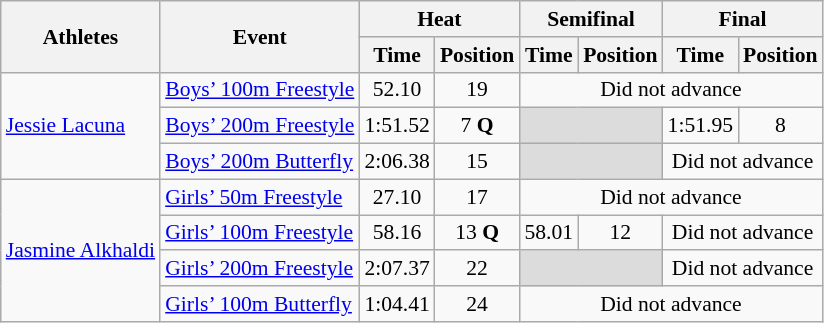<table class="wikitable" border="1" style="font-size:90%">
<tr>
<th rowspan=2>Athletes</th>
<th rowspan=2>Event</th>
<th colspan=2>Heat</th>
<th colspan=2>Semifinal</th>
<th colspan=2>Final</th>
</tr>
<tr>
<th>Time</th>
<th>Position</th>
<th>Time</th>
<th>Position</th>
<th>Time</th>
<th>Position</th>
</tr>
<tr>
<td rowspan=3><a href='#'>Jessie Lacuna</a></td>
<td><a href='#'>Boys’ 100m Freestyle</a></td>
<td align=center>52.10</td>
<td align=center>19</td>
<td colspan="4" align=center>Did not advance</td>
</tr>
<tr>
<td><a href='#'>Boys’ 200m Freestyle</a></td>
<td align=center>1:51.52</td>
<td align=center>7 <strong>Q</strong></td>
<td colspan=2 bgcolor=#DCDCDC></td>
<td align=center>1:51.95</td>
<td align=center>8</td>
</tr>
<tr>
<td><a href='#'>Boys’ 200m Butterfly</a></td>
<td align=center>2:06.38</td>
<td align=center>15</td>
<td colspan=2 bgcolor=#DCDCDC></td>
<td colspan="2" align=center>Did not advance</td>
</tr>
<tr>
<td rowspan=4><a href='#'>Jasmine Alkhaldi</a></td>
<td><a href='#'>Girls’ 50m Freestyle</a></td>
<td align=center>27.10</td>
<td align=center>17</td>
<td colspan="4" align=center>Did not advance</td>
</tr>
<tr>
<td><a href='#'>Girls’ 100m Freestyle</a></td>
<td align=center>58.16</td>
<td align=center>13 <strong>Q</strong></td>
<td align=center>58.01</td>
<td align=center>12</td>
<td colspan="2" align=center>Did not advance</td>
</tr>
<tr>
<td><a href='#'>Girls’ 200m Freestyle</a></td>
<td align=center>2:07.37</td>
<td align=center>22</td>
<td colspan=2 bgcolor=#DCDCDC></td>
<td colspan="2" align=center>Did not advance</td>
</tr>
<tr>
<td><a href='#'>Girls’ 100m Butterfly</a></td>
<td align=center>1:04.41</td>
<td align=center>24</td>
<td colspan="4" align=center>Did not advance</td>
</tr>
</table>
